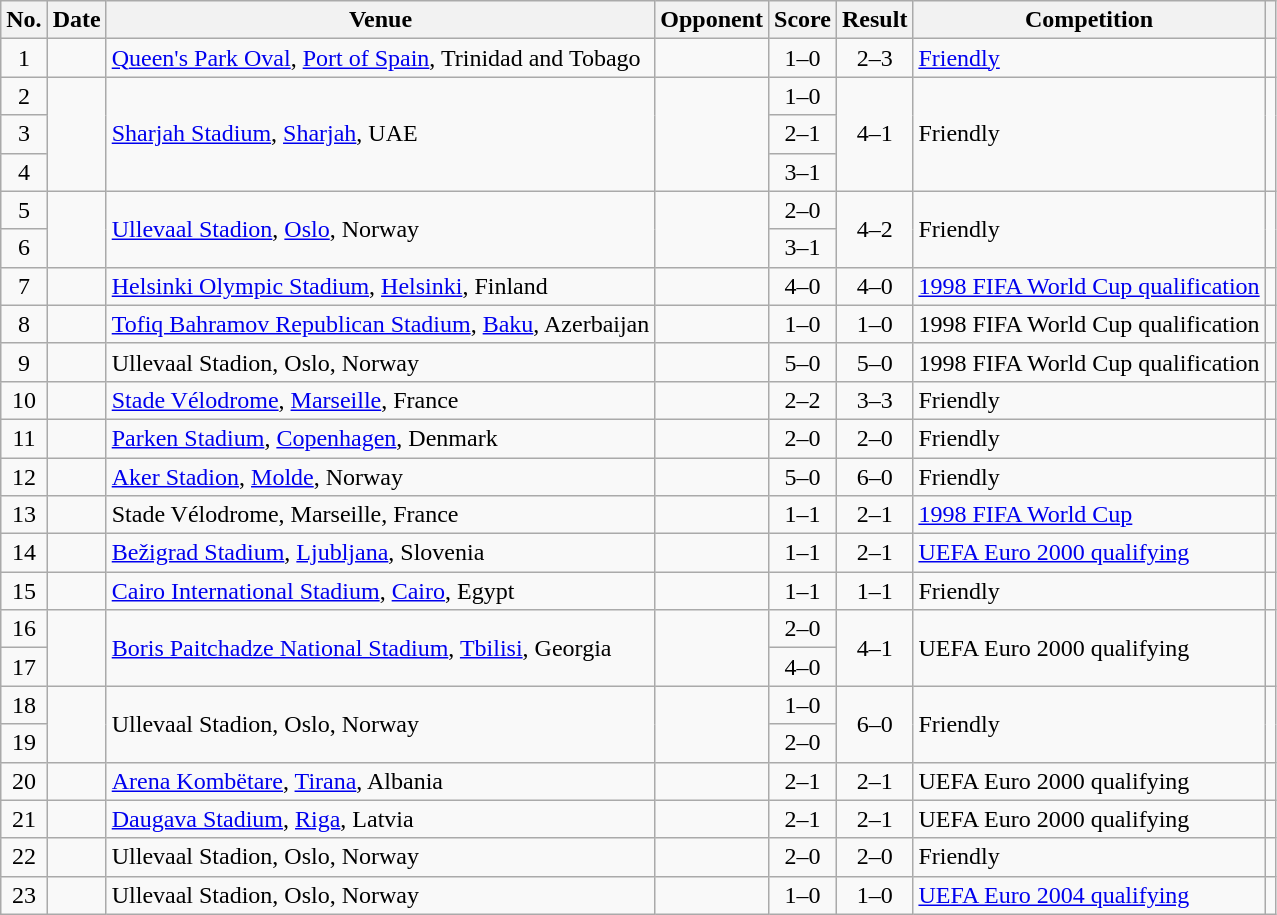<table class="wikitable sortable">
<tr>
<th scope="col">No.</th>
<th scope="col">Date</th>
<th scope="col">Venue</th>
<th scope="col">Opponent</th>
<th scope="col">Score</th>
<th scope="col">Result</th>
<th scope="col">Competition</th>
<th scope="col" class="unsortable"></th>
</tr>
<tr>
<td style="text-align:center">1</td>
<td></td>
<td><a href='#'>Queen's Park Oval</a>, <a href='#'>Port of Spain</a>, Trinidad and Tobago</td>
<td></td>
<td style="text-align:center">1–0</td>
<td style="text-align:center">2–3</td>
<td><a href='#'>Friendly</a></td>
<td></td>
</tr>
<tr>
<td style="text-align:center">2</td>
<td rowspan="3"></td>
<td rowspan="3"><a href='#'>Sharjah Stadium</a>, <a href='#'>Sharjah</a>, UAE</td>
<td rowspan="3"></td>
<td style="text-align:center">1–0</td>
<td rowspan="3" style="text-align:center">4–1</td>
<td rowspan="3">Friendly</td>
<td rowspan="3"></td>
</tr>
<tr>
<td style="text-align:center">3</td>
<td style="text-align:center">2–1</td>
</tr>
<tr>
<td style="text-align:center">4</td>
<td style="text-align:center">3–1</td>
</tr>
<tr>
<td style="text-align:center">5</td>
<td rowspan="2"></td>
<td rowspan="2"><a href='#'>Ullevaal Stadion</a>, <a href='#'>Oslo</a>, Norway</td>
<td rowspan="2"></td>
<td style="text-align:center">2–0</td>
<td rowspan="2" style="text-align:center">4–2</td>
<td rowspan="2">Friendly</td>
<td rowspan="2"></td>
</tr>
<tr>
<td style="text-align:center">6</td>
<td style="text-align:center">3–1</td>
</tr>
<tr>
<td style="text-align:center">7</td>
<td></td>
<td><a href='#'>Helsinki Olympic Stadium</a>, <a href='#'>Helsinki</a>, Finland</td>
<td></td>
<td style="text-align:center">4–0</td>
<td style="text-align:center">4–0</td>
<td><a href='#'>1998 FIFA World Cup qualification</a></td>
<td></td>
</tr>
<tr>
<td style="text-align:center">8</td>
<td></td>
<td><a href='#'>Tofiq Bahramov Republican Stadium</a>, <a href='#'>Baku</a>, Azerbaijan</td>
<td></td>
<td style="text-align:center">1–0</td>
<td style="text-align:center">1–0</td>
<td>1998 FIFA World Cup qualification</td>
<td></td>
</tr>
<tr>
<td style="text-align:center">9</td>
<td></td>
<td>Ullevaal Stadion, Oslo, Norway</td>
<td></td>
<td style="text-align:center">5–0</td>
<td style="text-align:center">5–0</td>
<td>1998 FIFA World Cup qualification</td>
<td></td>
</tr>
<tr>
<td style="text-align:center">10</td>
<td></td>
<td><a href='#'>Stade Vélodrome</a>, <a href='#'>Marseille</a>, France</td>
<td></td>
<td style="text-align:center">2–2</td>
<td style="text-align:center">3–3</td>
<td>Friendly</td>
<td></td>
</tr>
<tr>
<td style="text-align:center">11</td>
<td></td>
<td><a href='#'>Parken Stadium</a>, <a href='#'>Copenhagen</a>, Denmark</td>
<td></td>
<td style="text-align:center">2–0</td>
<td style="text-align:center">2–0</td>
<td>Friendly</td>
<td></td>
</tr>
<tr>
<td style="text-align:center">12</td>
<td></td>
<td><a href='#'>Aker Stadion</a>, <a href='#'>Molde</a>, Norway</td>
<td></td>
<td style="text-align:center">5–0</td>
<td style="text-align:center">6–0</td>
<td>Friendly</td>
<td></td>
</tr>
<tr>
<td style="text-align:center">13</td>
<td></td>
<td>Stade Vélodrome, Marseille, France</td>
<td></td>
<td style="text-align:center">1–1</td>
<td style="text-align:center">2–1</td>
<td><a href='#'>1998 FIFA World Cup</a></td>
<td></td>
</tr>
<tr>
<td style="text-align:center">14</td>
<td></td>
<td><a href='#'>Bežigrad Stadium</a>, <a href='#'>Ljubljana</a>, Slovenia</td>
<td></td>
<td style="text-align:center">1–1</td>
<td style="text-align:center">2–1</td>
<td><a href='#'>UEFA Euro 2000 qualifying</a></td>
<td></td>
</tr>
<tr>
<td style="text-align:center">15</td>
<td></td>
<td><a href='#'>Cairo International Stadium</a>, <a href='#'>Cairo</a>, Egypt</td>
<td></td>
<td style="text-align:center">1–1</td>
<td style="text-align:center">1–1</td>
<td>Friendly</td>
<td></td>
</tr>
<tr>
<td style="text-align:center">16</td>
<td rowspan="2"></td>
<td rowspan="2"><a href='#'>Boris Paitchadze National Stadium</a>, <a href='#'>Tbilisi</a>, Georgia</td>
<td rowspan="2"></td>
<td style="text-align:center">2–0</td>
<td rowspan="2" style="text-align:center">4–1</td>
<td rowspan="2">UEFA Euro 2000 qualifying</td>
<td rowspan="2"></td>
</tr>
<tr>
<td style="text-align:center">17</td>
<td style="text-align:center">4–0</td>
</tr>
<tr>
<td style="text-align:center">18</td>
<td rowspan="2"></td>
<td rowspan="2">Ullevaal Stadion, Oslo, Norway</td>
<td rowspan="2"></td>
<td style="text-align:center">1–0</td>
<td rowspan="2" style="text-align:center">6–0</td>
<td rowspan="2">Friendly</td>
<td rowspan="2"></td>
</tr>
<tr>
<td style="text-align:center">19</td>
<td style="text-align:center">2–0</td>
</tr>
<tr>
<td style="text-align:center">20</td>
<td></td>
<td><a href='#'>Arena Kombëtare</a>, <a href='#'>Tirana</a>, Albania</td>
<td></td>
<td style="text-align:center">2–1</td>
<td style="text-align:center">2–1</td>
<td>UEFA Euro 2000 qualifying</td>
<td></td>
</tr>
<tr>
<td style="text-align:center">21</td>
<td></td>
<td><a href='#'>Daugava Stadium</a>, <a href='#'>Riga</a>, Latvia</td>
<td></td>
<td style="text-align:center">2–1</td>
<td style="text-align:center">2–1</td>
<td>UEFA Euro 2000 qualifying</td>
<td></td>
</tr>
<tr>
<td style="text-align:center">22</td>
<td></td>
<td>Ullevaal Stadion, Oslo, Norway</td>
<td></td>
<td style="text-align:center">2–0</td>
<td style="text-align:center">2–0</td>
<td>Friendly</td>
<td></td>
</tr>
<tr>
<td style="text-align:center">23</td>
<td></td>
<td>Ullevaal Stadion, Oslo, Norway</td>
<td></td>
<td style="text-align:center">1–0</td>
<td style="text-align:center">1–0</td>
<td><a href='#'>UEFA Euro 2004 qualifying</a></td>
<td></td>
</tr>
</table>
